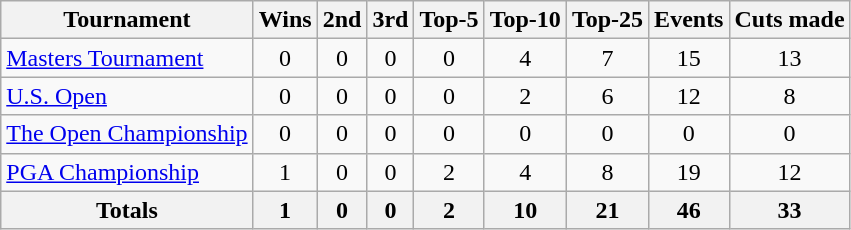<table class=wikitable style=text-align:center>
<tr>
<th>Tournament</th>
<th>Wins</th>
<th>2nd</th>
<th>3rd</th>
<th>Top-5</th>
<th>Top-10</th>
<th>Top-25</th>
<th>Events</th>
<th>Cuts made</th>
</tr>
<tr>
<td align=left><a href='#'>Masters Tournament</a></td>
<td>0</td>
<td>0</td>
<td>0</td>
<td>0</td>
<td>4</td>
<td>7</td>
<td>15</td>
<td>13</td>
</tr>
<tr>
<td align=left><a href='#'>U.S. Open</a></td>
<td>0</td>
<td>0</td>
<td>0</td>
<td>0</td>
<td>2</td>
<td>6</td>
<td>12</td>
<td>8</td>
</tr>
<tr>
<td align=left><a href='#'>The Open Championship</a></td>
<td>0</td>
<td>0</td>
<td>0</td>
<td>0</td>
<td>0</td>
<td>0</td>
<td>0</td>
<td>0</td>
</tr>
<tr>
<td align=left><a href='#'>PGA Championship</a></td>
<td>1</td>
<td>0</td>
<td>0</td>
<td>2</td>
<td>4</td>
<td>8</td>
<td>19</td>
<td>12</td>
</tr>
<tr>
<th>Totals</th>
<th>1</th>
<th>0</th>
<th>0</th>
<th>2</th>
<th>10</th>
<th>21</th>
<th>46</th>
<th>33</th>
</tr>
</table>
